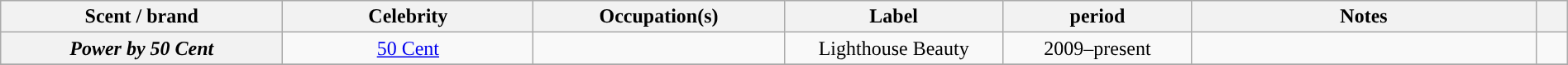<table class="wikitable sortable plainrowheaders" font-size:95%; style="text-align:center;" width="100%;">
<tr>
<th scope="col" width="18%">Scent / brand</th>
<th scope="col" width:"16%">Celebrity</th>
<th scope="col" width="16%">Occupation(s)</th>
<th scope="col" width="14%">Label</th>
<th scope="col" width="12%"> period</th>
<th scope="col" width="22%;" class="unsortable">Notes</th>
<th scope="col" width="2%;" class="unsortable"></th>
</tr>
<tr>
<th scope="row"><em>Power by 50 Cent</em></th>
<td><a href='#'>50 Cent</a></td>
<td style="text-align:left;"></td>
<td>Lighthouse Beauty</td>
<td>2009–present</td>
<td style="text-align:left;"></td>
<td></td>
</tr>
<tr>
</tr>
</table>
